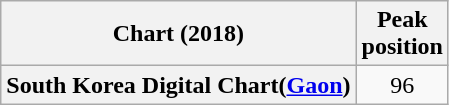<table class="wikitable plainrowheaders">
<tr>
<th scope="col">Chart (2018)</th>
<th scope="col">Peak<br>position</th>
</tr>
<tr>
<th scope="row">South Korea Digital Chart(<a href='#'>Gaon</a>)</th>
<td align=center>96</td>
</tr>
</table>
